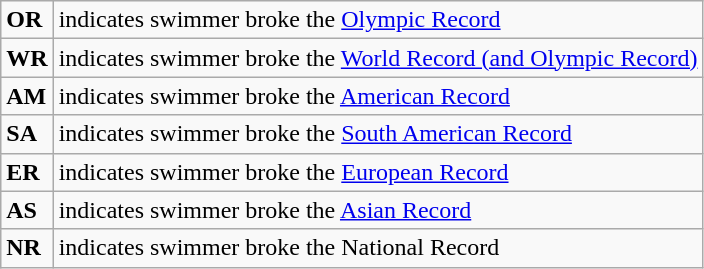<table class="wikitable">
<tr>
<td><strong>OR</strong></td>
<td>indicates swimmer broke the <a href='#'>Olympic Record</a></td>
</tr>
<tr>
<td><strong>WR</strong></td>
<td>indicates swimmer broke the <a href='#'>World Record (and Olympic Record)</a></td>
</tr>
<tr>
<td><strong>AM</strong></td>
<td>indicates swimmer broke the <a href='#'>American Record</a></td>
</tr>
<tr>
<td><strong>SA</strong></td>
<td>indicates swimmer broke the <a href='#'>South American Record</a></td>
</tr>
<tr>
<td><strong>ER</strong></td>
<td>indicates swimmer broke the <a href='#'>European Record</a></td>
</tr>
<tr>
<td><strong>AS</strong></td>
<td>indicates swimmer broke the <a href='#'>Asian Record</a></td>
</tr>
<tr>
<td><strong>NR</strong></td>
<td>indicates swimmer broke the National Record</td>
</tr>
</table>
